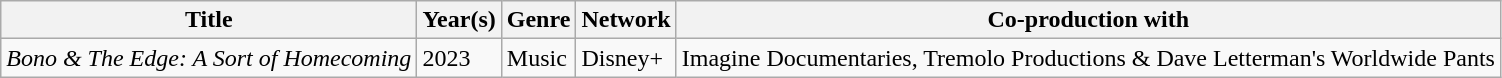<table class="wikitable sortable">
<tr>
<th>Title</th>
<th>Year(s)</th>
<th>Genre</th>
<th>Network</th>
<th>Co-production with</th>
</tr>
<tr>
<td><em>Bono & The Edge: A Sort of Homecoming</em></td>
<td>2023</td>
<td>Music</td>
<td>Disney+</td>
<td>Imagine Documentaries, Tremolo Productions & Dave Letterman's Worldwide Pants</td>
</tr>
</table>
